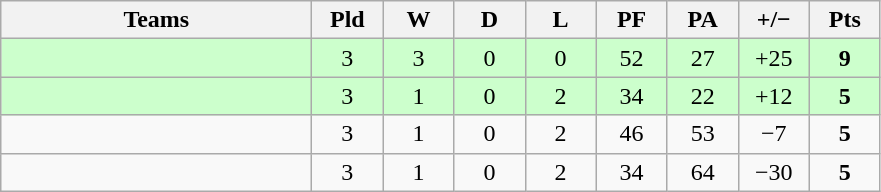<table class="wikitable" style="text-align: center;">
<tr>
<th width="200">Teams</th>
<th width="40">Pld</th>
<th width="40">W</th>
<th width="40">D</th>
<th width="40">L</th>
<th width="40">PF</th>
<th width="40">PA</th>
<th width="40">+/−</th>
<th width="40">Pts</th>
</tr>
<tr bgcolor=ccffcc>
<td align=left></td>
<td>3</td>
<td>3</td>
<td>0</td>
<td>0</td>
<td>52</td>
<td>27</td>
<td>+25</td>
<td><strong>9</strong></td>
</tr>
<tr bgcolor=ccffcc>
<td align=left></td>
<td>3</td>
<td>1</td>
<td>0</td>
<td>2</td>
<td>34</td>
<td>22</td>
<td>+12</td>
<td><strong>5</strong></td>
</tr>
<tr>
<td align=left></td>
<td>3</td>
<td>1</td>
<td>0</td>
<td>2</td>
<td>46</td>
<td>53</td>
<td>−7</td>
<td><strong>5</strong></td>
</tr>
<tr>
<td align=left></td>
<td>3</td>
<td>1</td>
<td>0</td>
<td>2</td>
<td>34</td>
<td>64</td>
<td>−30</td>
<td><strong>5</strong></td>
</tr>
</table>
